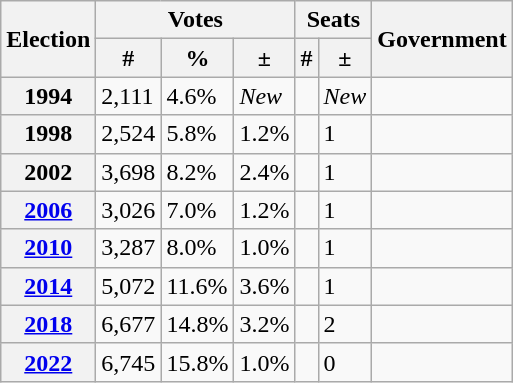<table class="wikitable">
<tr>
<th rowspan=2>Election</th>
<th colspan=3>Votes</th>
<th colspan=2>Seats</th>
<th rowspan=2>Government</th>
</tr>
<tr>
<th>#</th>
<th>%</th>
<th>±</th>
<th>#</th>
<th>±</th>
</tr>
<tr>
<th>1994</th>
<td>2,111</td>
<td>4.6%</td>
<td><em>New</em></td>
<td></td>
<td><em>New</em></td>
<td></td>
</tr>
<tr>
<th>1998</th>
<td>2,524</td>
<td>5.8%</td>
<td>1.2%</td>
<td></td>
<td> 1</td>
<td></td>
</tr>
<tr>
<th>2002</th>
<td>3,698</td>
<td>8.2%</td>
<td>2.4%</td>
<td></td>
<td> 1</td>
<td></td>
</tr>
<tr>
<th><a href='#'>2006</a></th>
<td>3,026</td>
<td>7.0%</td>
<td>1.2%</td>
<td></td>
<td> 1</td>
<td></td>
</tr>
<tr>
<th><a href='#'>2010</a></th>
<td>3,287</td>
<td>8.0%</td>
<td>1.0%</td>
<td></td>
<td> 1</td>
<td></td>
</tr>
<tr>
<th><a href='#'>2014</a></th>
<td>5,072</td>
<td>11.6%</td>
<td>3.6%</td>
<td></td>
<td> 1</td>
<td></td>
</tr>
<tr>
<th><a href='#'>2018</a></th>
<td>6,677</td>
<td>14.8%</td>
<td>3.2%</td>
<td></td>
<td> 2</td>
<td></td>
</tr>
<tr>
<th><a href='#'>2022</a></th>
<td>6,745</td>
<td>15.8%</td>
<td>1.0%</td>
<td></td>
<td> 0</td>
<td></td>
</tr>
</table>
